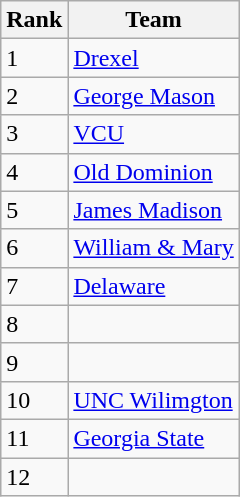<table class=wikitable>
<tr>
<th>Rank</th>
<th>Team</th>
</tr>
<tr>
<td>1</td>
<td><a href='#'>Drexel</a></td>
</tr>
<tr>
<td>2</td>
<td><a href='#'>George Mason</a></td>
</tr>
<tr>
<td>3</td>
<td><a href='#'>VCU</a></td>
</tr>
<tr>
<td>4</td>
<td><a href='#'>Old Dominion</a></td>
</tr>
<tr>
<td>5</td>
<td><a href='#'>James Madison</a></td>
</tr>
<tr>
<td>6</td>
<td><a href='#'>William & Mary</a></td>
</tr>
<tr>
<td>7</td>
<td><a href='#'>Delaware</a></td>
</tr>
<tr>
<td>8</td>
<td></td>
</tr>
<tr>
<td>9</td>
<td></td>
</tr>
<tr>
<td>10</td>
<td><a href='#'>UNC Wilimgton</a></td>
</tr>
<tr>
<td>11</td>
<td><a href='#'>Georgia State</a></td>
</tr>
<tr>
<td>12</td>
<td></td>
</tr>
</table>
